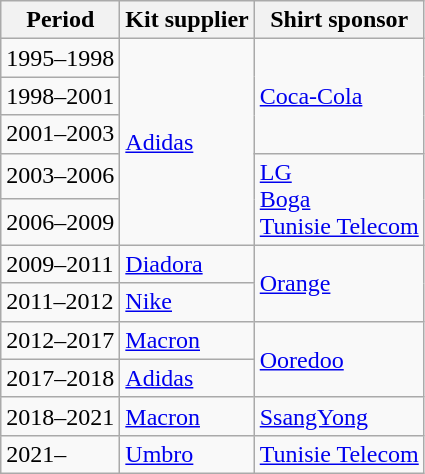<table class="wikitable">
<tr>
<th>Period</th>
<th>Kit supplier</th>
<th>Shirt sponsor</th>
</tr>
<tr>
<td>1995–1998</td>
<td rowspan="5"> <a href='#'>Adidas</a></td>
<td rowspan="3"> <a href='#'>Coca-Cola</a></td>
</tr>
<tr>
<td>1998–2001</td>
</tr>
<tr>
<td>2001–2003</td>
</tr>
<tr>
<td>2003–2006</td>
<td rowspan="2"> <a href='#'>LG</a><br> <a href='#'>Boga</a><br> <a href='#'>Tunisie Telecom</a></td>
</tr>
<tr>
<td>2006–2009</td>
</tr>
<tr>
<td>2009–2011</td>
<td> <a href='#'>Diadora</a></td>
<td rowspan="2"> <a href='#'>Orange</a></td>
</tr>
<tr>
<td>2011–2012</td>
<td> <a href='#'>Nike</a></td>
</tr>
<tr>
<td>2012–2017</td>
<td> <a href='#'>Macron</a></td>
<td rowspan="2"> <a href='#'>Ooredoo</a></td>
</tr>
<tr>
<td>2017–2018</td>
<td> <a href='#'>Adidas</a></td>
</tr>
<tr>
<td>2018–2021</td>
<td> <a href='#'>Macron</a></td>
<td> <a href='#'>SsangYong</a></td>
</tr>
<tr>
<td>2021–</td>
<td rowspan="2"> <a href='#'>Umbro</a></td>
<td> <a href='#'>Tunisie Telecom</a></td>
</tr>
</table>
